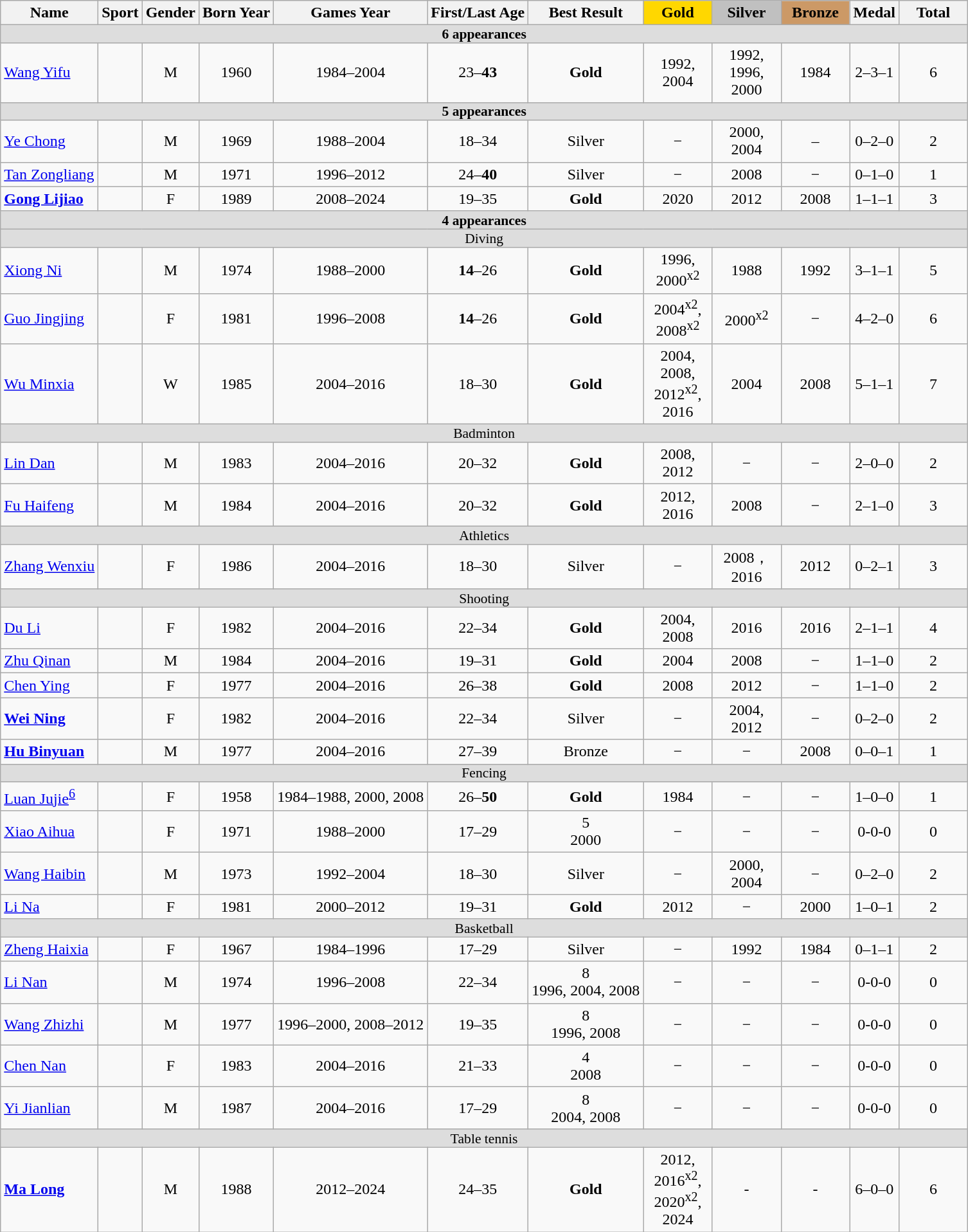<table class="wikitable" style="text-align: center;">
<tr>
<th>Name</th>
<th>Sport</th>
<th>Gender</th>
<th>Born Year</th>
<th>Games Year</th>
<th>First/Last Age</th>
<th>Best Result</th>
<th style="background:gold; width:4.0em; font-weight:bold;">Gold</th>
<th style="background:silver; width:4.0em; font-weight:bold;">Silver</th>
<th style="background:#c96; width:4.0em; font-weight:bold;">Bronze</th>
<th>Medal</th>
<th style="width:4.0em;">Total</th>
</tr>
<tr style="background:#ddd;">
<td colspan="12" style="text-align:center; font-size:90%; line-height:12px;"><strong>6 appearances</strong></td>
</tr>
<tr>
<td align=left><a href='#'>Wang Yifu</a></td>
<td></td>
<td>M</td>
<td>1960</td>
<td>1984–2004</td>
<td>23–<strong>43</strong></td>
<td><strong>Gold</strong></td>
<td>1992, 2004</td>
<td>1992, 1996, 2000</td>
<td>1984</td>
<td>2–3–1</td>
<td>6</td>
</tr>
<tr style="background:#ddd;">
<td colspan="12" style="text-align:center; font-size:90%; line-height:12px;"><strong>5 appearances</strong></td>
</tr>
<tr>
<td align=left><a href='#'>Ye Chong</a></td>
<td></td>
<td>M</td>
<td>1969</td>
<td>1988–2004</td>
<td>18–34</td>
<td>Silver</td>
<td>−</td>
<td>2000, 2004</td>
<td>–</td>
<td>0–2–0</td>
<td>2</td>
</tr>
<tr>
<td align=left><a href='#'>Tan Zongliang</a></td>
<td></td>
<td>M</td>
<td>1971</td>
<td>1996–2012</td>
<td>24–<strong>40</strong></td>
<td>Silver</td>
<td>−</td>
<td>2008</td>
<td>−</td>
<td>0–1–0</td>
<td>1</td>
</tr>
<tr>
<td align=left><strong><a href='#'>Gong Lijiao</a></strong></td>
<td></td>
<td>F</td>
<td>1989</td>
<td>2008–2024</td>
<td>19–35</td>
<td><strong>Gold</strong></td>
<td>2020</td>
<td>2012</td>
<td>2008</td>
<td>1–1–1</td>
<td>3</td>
</tr>
<tr style="background:#ddd;">
<td colspan="12" style="text-align:center; font-size:90%; line-height:12px;"><strong>4 appearances</strong></td>
</tr>
<tr style="background:#ddd;">
<td colspan="12" style="text-align:center; font-size:90%; line-height:12px;">Diving</td>
</tr>
<tr>
<td align=left><a href='#'>Xiong Ni</a></td>
<td></td>
<td>M</td>
<td>1974</td>
<td>1988–2000</td>
<td><strong>14</strong>–26</td>
<td><strong>Gold</strong></td>
<td>1996, 2000<sup>x2</sup></td>
<td>1988</td>
<td>1992</td>
<td>3–1–1</td>
<td>5</td>
</tr>
<tr>
<td align=left><a href='#'>Guo Jingjing</a></td>
<td></td>
<td>F</td>
<td>1981</td>
<td>1996–2008</td>
<td><strong>14</strong>–26</td>
<td><strong>Gold</strong></td>
<td>2004<sup>x2</sup>, 2008<sup>x2</sup></td>
<td>2000<sup>x2</sup></td>
<td>−</td>
<td>4–2–0</td>
<td>6</td>
</tr>
<tr>
<td align=left><a href='#'>Wu Minxia</a></td>
<td></td>
<td>W</td>
<td>1985</td>
<td>2004–2016</td>
<td>18–30</td>
<td><strong>Gold</strong></td>
<td>2004, 2008, 2012<sup>x2</sup>, 2016</td>
<td>2004</td>
<td>2008</td>
<td>5–1–1</td>
<td>7</td>
</tr>
<tr style="background:#ddd;">
<td colspan="12" style="text-align:center; font-size:90%; line-height:12px;">Badminton</td>
</tr>
<tr>
<td align=left><a href='#'>Lin Dan</a></td>
<td></td>
<td>M</td>
<td>1983</td>
<td>2004–2016</td>
<td>20–32</td>
<td><strong>Gold</strong></td>
<td>2008, 2012</td>
<td>−</td>
<td>−</td>
<td>2–0–0</td>
<td>2</td>
</tr>
<tr>
<td align=left><a href='#'>Fu Haifeng</a></td>
<td></td>
<td>M</td>
<td>1984</td>
<td>2004–2016</td>
<td>20–32</td>
<td><strong>Gold</strong></td>
<td>2012, 2016</td>
<td>2008</td>
<td>−</td>
<td>2–1–0</td>
<td>3</td>
</tr>
<tr style="background:#ddd;">
<td colspan="12" style="text-align:center; font-size:90%; line-height:12px;">Athletics</td>
</tr>
<tr>
<td align=left><a href='#'>Zhang Wenxiu</a></td>
<td></td>
<td>F</td>
<td>1986</td>
<td>2004–2016</td>
<td>18–30</td>
<td>Silver</td>
<td>−</td>
<td>2008，2016</td>
<td>2012</td>
<td>0–2–1</td>
<td>3</td>
</tr>
<tr style="background:#ddd;">
<td colspan="12" style="text-align:center; font-size:90%; line-height:12px;">Shooting</td>
</tr>
<tr>
<td align=left><a href='#'>Du Li</a></td>
<td></td>
<td>F</td>
<td>1982</td>
<td>2004–2016</td>
<td>22–34</td>
<td><strong>Gold</strong></td>
<td>2004, 2008</td>
<td>2016</td>
<td>2016</td>
<td>2–1–1</td>
<td>4</td>
</tr>
<tr>
<td align=left><a href='#'>Zhu Qinan</a></td>
<td></td>
<td>M</td>
<td>1984</td>
<td>2004–2016</td>
<td>19–31</td>
<td><strong>Gold</strong></td>
<td>2004</td>
<td>2008</td>
<td>−</td>
<td>1–1–0</td>
<td>2</td>
</tr>
<tr>
<td align=left><a href='#'>Chen Ying</a></td>
<td></td>
<td>F</td>
<td>1977</td>
<td>2004–2016</td>
<td>26–38</td>
<td><strong>Gold</strong></td>
<td>2008</td>
<td>2012</td>
<td>−</td>
<td>1–1–0</td>
<td>2</td>
</tr>
<tr>
<td align=left><strong><a href='#'>Wei Ning</a></strong></td>
<td></td>
<td>F</td>
<td>1982</td>
<td>2004–2016</td>
<td>22–34</td>
<td>Silver</td>
<td>−</td>
<td>2004, 2012</td>
<td>−</td>
<td>0–2–0</td>
<td>2</td>
</tr>
<tr>
<td align=left><strong><a href='#'>Hu Binyuan</a></strong></td>
<td></td>
<td>M</td>
<td>1977</td>
<td>2004–2016</td>
<td>27–39</td>
<td>Bronze</td>
<td>−</td>
<td>−</td>
<td>2008</td>
<td>0–0–1</td>
<td>1</td>
</tr>
<tr style="background:#ddd;">
<td colspan="12" style="text-align:center; font-size:90%; line-height:12px;">Fencing</td>
</tr>
<tr>
<td align=left><a href='#'>Luan Jujie</a><sup><a href='#'>6</a></sup></td>
<td></td>
<td>F</td>
<td>1958</td>
<td>1984–1988, 2000, 2008</td>
<td>26–<strong>50</strong></td>
<td><strong>Gold</strong></td>
<td>1984</td>
<td>−</td>
<td>−</td>
<td>1–0–0</td>
<td>1</td>
</tr>
<tr>
<td align=left><a href='#'>Xiao Aihua</a></td>
<td></td>
<td>F</td>
<td>1971</td>
<td>1988–2000</td>
<td>17–29</td>
<td>5 <br> 2000</td>
<td>−</td>
<td>−</td>
<td>−</td>
<td>0-0-0</td>
<td>0</td>
</tr>
<tr>
<td align=left><a href='#'>Wang Haibin</a></td>
<td></td>
<td>M</td>
<td>1973</td>
<td>1992–2004</td>
<td>18–30</td>
<td>Silver</td>
<td>−</td>
<td>2000, 2004</td>
<td>−</td>
<td>0–2–0</td>
<td>2</td>
</tr>
<tr>
<td align=left><a href='#'>Li Na</a></td>
<td></td>
<td>F</td>
<td>1981</td>
<td>2000–2012</td>
<td>19–31</td>
<td><strong>Gold</strong></td>
<td>2012</td>
<td>−</td>
<td>2000</td>
<td>1–0–1</td>
<td>2</td>
</tr>
<tr style="background:#ddd;">
<td colspan="12" style="text-align:center; font-size:90%; line-height:12px;">Basketball</td>
</tr>
<tr>
<td align=left><a href='#'>Zheng Haixia</a></td>
<td></td>
<td>F</td>
<td>1967</td>
<td>1984–1996</td>
<td>17–29</td>
<td>Silver</td>
<td>−</td>
<td>1992</td>
<td>1984</td>
<td>0–1–1</td>
<td>2</td>
</tr>
<tr>
<td align=left><a href='#'>Li Nan</a></td>
<td></td>
<td>M</td>
<td>1974</td>
<td>1996–2008</td>
<td>22–34</td>
<td>8 <br> 1996, 2004, 2008</td>
<td>−</td>
<td>−</td>
<td>−</td>
<td>0-0-0</td>
<td>0</td>
</tr>
<tr>
<td align=left><a href='#'>Wang Zhizhi</a></td>
<td></td>
<td>M</td>
<td>1977</td>
<td>1996–2000, 2008–2012</td>
<td>19–35</td>
<td>8 <br> 1996, 2008</td>
<td>−</td>
<td>−</td>
<td>−</td>
<td>0-0-0</td>
<td>0</td>
</tr>
<tr>
<td align=left><a href='#'>Chen Nan</a></td>
<td></td>
<td>F</td>
<td>1983</td>
<td>2004–2016</td>
<td>21–33</td>
<td>4 <br> 2008</td>
<td>−</td>
<td>−</td>
<td>−</td>
<td>0-0-0</td>
<td>0</td>
</tr>
<tr>
<td align=left><a href='#'>Yi Jianlian</a></td>
<td></td>
<td>M</td>
<td>1987</td>
<td>2004–2016</td>
<td>17–29</td>
<td>8 <br> 2004, 2008</td>
<td>−</td>
<td>−</td>
<td>−</td>
<td>0-0-0</td>
<td>0</td>
</tr>
<tr style="background:#ddd;">
<td colspan="12" style="text-align:center; font-size:90%; line-height:12px;">Table tennis</td>
</tr>
<tr>
<td align=left><strong><a href='#'>Ma Long</a></strong></td>
<td></td>
<td>M</td>
<td>1988</td>
<td>2012–2024</td>
<td>24–35</td>
<td><strong>Gold</strong></td>
<td>2012, 2016<sup>x2</sup>, 2020<sup>x2</sup>, 2024</td>
<td>-</td>
<td>-</td>
<td>6–0–0</td>
<td>6</td>
</tr>
</table>
